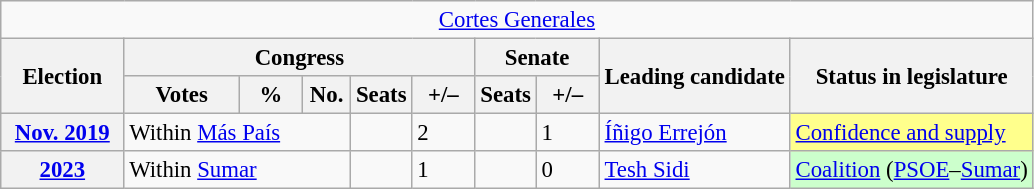<table class="wikitable" style="font-size:95%; text-align:left;">
<tr>
<td colspan="10" align="center"><a href='#'>Cortes Generales</a></td>
</tr>
<tr>
<th rowspan="2" width="75">Election</th>
<th colspan="5">Congress</th>
<th colspan="2">Senate</th>
<th rowspan="2">Leading candidate</th>
<th rowspan="2">Status in legislature</th>
</tr>
<tr>
<th width="70">Votes</th>
<th width="35">%</th>
<th width="25">No.</th>
<th>Seats</th>
<th width="35">+/–</th>
<th>Seats</th>
<th width="35">+/–</th>
</tr>
<tr>
<th><a href='#'>Nov. 2019</a></th>
<td colspan="3">Within <a href='#'>Más País</a></td>
<td></td>
<td>2</td>
<td></td>
<td>1</td>
<td><a href='#'>Íñigo Errejón</a></td>
<td style="background:#ffff8c;"><a href='#'>Confidence and supply</a></td>
</tr>
<tr>
<th><a href='#'>2023</a></th>
<td colspan="3">Within <a href='#'>Sumar</a></td>
<td></td>
<td>1</td>
<td></td>
<td>0</td>
<td rowspan="5"><a href='#'>Tesh Sidi</a></td>
<td style="background:#cfc;"><a href='#'>Coalition</a> (<a href='#'>PSOE</a>–<a href='#'>Sumar</a>)</td>
</tr>
</table>
